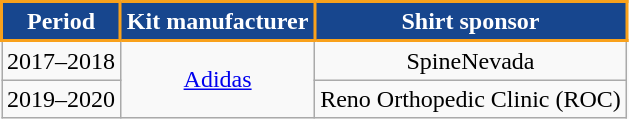<table class="wikitable" style="text-align: center">
<tr>
<th style="background:#17468E; color:white; border:2px solid #F9A11B;">Period</th>
<th style="background:#17468E; color:white; border:2px solid #F9A11B;">Kit manufacturer</th>
<th style="background:#17468E; color:white; border:2px solid #F9A11B;">Shirt sponsor</th>
</tr>
<tr>
<td>2017–2018</td>
<td rowspan="2"><a href='#'>Adidas</a></td>
<td>SpineNevada</td>
</tr>
<tr>
<td>2019–2020</td>
<td>Reno Orthopedic Clinic (ROC)</td>
</tr>
</table>
